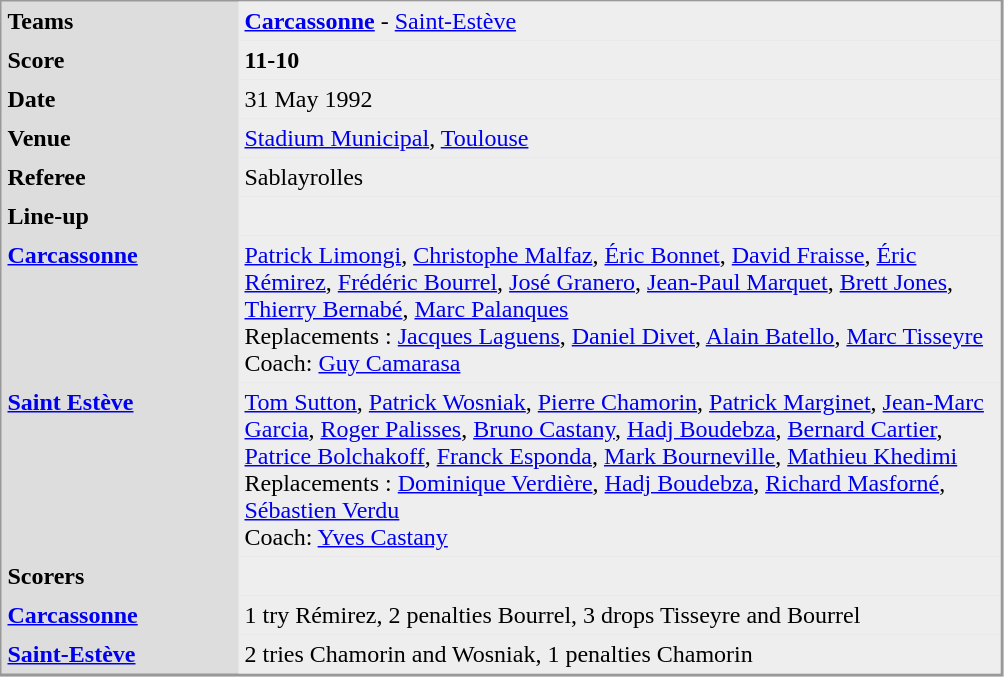<table align="left" cellpadding="4" cellspacing="0"  style="margin: 0 0 0 0; border: 1px solid #999; border-right-width: 2px; border-bottom-width: 2px; background-color: #DDDDDD">
<tr>
<td width="150" valign="top"><strong>Teams</strong></td>
<td width="500" bgcolor=#EEEEEE><strong><a href='#'>Carcassonne</a> </strong> - <a href='#'>Saint-Estève</a></td>
</tr>
<tr>
<td valign="top"><strong>Score</strong></td>
<td bgcolor=#EEEEEE><strong>11-10</strong></td>
</tr>
<tr>
<td valign="top"><strong>Date</strong></td>
<td bgcolor=#EEEEEE>31 May 1992</td>
</tr>
<tr>
<td valign="top"><strong>Venue</strong></td>
<td bgcolor=#EEEEEE><a href='#'>Stadium Municipal</a>, <a href='#'>Toulouse</a></td>
</tr>
<tr>
<td valign="top"><strong>Referee</strong></td>
<td bgcolor=#EEEEEE>Sablayrolles</td>
</tr>
<tr>
<td valign="top"><strong>Line-up</strong></td>
<td bgcolor=#EEEEEE></td>
</tr>
<tr>
<td valign="top"><strong> <a href='#'>Carcassonne</a> </strong></td>
<td bgcolor=#EEEEEE><a href='#'>Patrick Limongi</a>, <a href='#'>Christophe Malfaz</a>, <a href='#'>Éric Bonnet</a>, <a href='#'>David Fraisse</a>, <a href='#'>Éric Rémirez</a>,  <a href='#'>Frédéric Bourrel</a>, <a href='#'>José Granero</a>, <a href='#'>Jean-Paul Marquet</a>, <a href='#'>Brett Jones</a>, <a href='#'>Thierry Bernabé</a>, <a href='#'>Marc Palanques</a> <br>Replacements : <a href='#'>Jacques Laguens</a>, <a href='#'>Daniel Divet</a>, <a href='#'>Alain Batello</a>, <a href='#'>Marc Tisseyre</a><br> Coach: <a href='#'>Guy Camarasa</a></td>
</tr>
<tr>
<td valign="top"><strong><a href='#'>Saint Estève</a> </strong></td>
<td bgcolor=#EEEEEE><a href='#'>Tom Sutton</a>, <a href='#'>Patrick Wosniak</a>, <a href='#'>Pierre Chamorin</a>, <a href='#'>Patrick Marginet</a>, <a href='#'>Jean-Marc Garcia</a>, <a href='#'>Roger Palisses</a>, <a href='#'>Bruno Castany</a>,  <a href='#'>Hadj Boudebza</a>, <a href='#'>Bernard Cartier</a>, <a href='#'>Patrice Bolchakoff</a>, <a href='#'>Franck Esponda</a>, <a href='#'>Mark Bourneville</a>, <a href='#'>Mathieu Khedimi</a> <br>Replacements : <a href='#'>Dominique Verdière</a>, <a href='#'>Hadj Boudebza</a>, <a href='#'>Richard Masforné</a>, <a href='#'>Sébastien Verdu</a><br> Coach: <a href='#'>Yves Castany</a></td>
</tr>
<tr>
<td valign="top"><strong>Scorers</strong></td>
<td bgcolor=#EEEEEE></td>
</tr>
<tr>
<td valign="top"><strong> <a href='#'>Carcassonne</a> </strong></td>
<td bgcolor=#EEEEEE>1 try Rémirez, 2 penalties Bourrel, 3 drops Tisseyre and Bourrel</td>
</tr>
<tr>
<td valign="top"><strong><a href='#'>Saint-Estève</a></strong></td>
<td bgcolor=#EEEEEE>2 tries Chamorin and Wosniak, 1 penalties Chamorin</td>
</tr>
</table>
